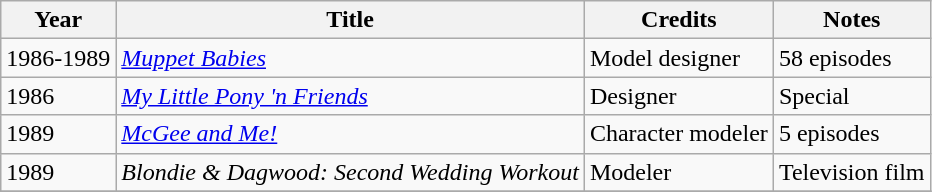<table class="wikitable sortable">
<tr>
<th>Year</th>
<th>Title</th>
<th>Credits</th>
<th>Notes</th>
</tr>
<tr>
<td>1986-1989</td>
<td><em><a href='#'>Muppet Babies</a></em></td>
<td>Model designer</td>
<td>58 episodes</td>
</tr>
<tr>
<td>1986</td>
<td><em><a href='#'>My Little Pony 'n Friends</a></em></td>
<td>Designer</td>
<td>Special</td>
</tr>
<tr>
<td>1989</td>
<td><em><a href='#'>McGee and Me!</a></em></td>
<td>Character modeler</td>
<td>5 episodes</td>
</tr>
<tr>
<td>1989</td>
<td><em>Blondie & Dagwood: Second Wedding Workout</em></td>
<td>Modeler</td>
<td>Television film</td>
</tr>
<tr>
</tr>
</table>
